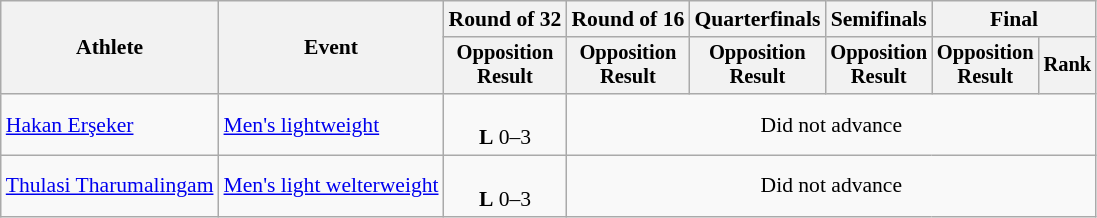<table class="wikitable" style="font-size:90%">
<tr>
<th rowspan="2">Athlete</th>
<th rowspan="2">Event</th>
<th>Round of 32</th>
<th>Round of 16</th>
<th>Quarterfinals</th>
<th>Semifinals</th>
<th colspan=2>Final</th>
</tr>
<tr style="font-size:95%">
<th>Opposition<br>Result</th>
<th>Opposition<br>Result</th>
<th>Opposition<br>Result</th>
<th>Opposition<br>Result</th>
<th>Opposition<br>Result</th>
<th>Rank</th>
</tr>
<tr align=center>
<td align=left><a href='#'>Hakan Erşeker</a></td>
<td align=left><a href='#'>Men's lightweight</a></td>
<td><br><strong>L</strong> 0–3</td>
<td colspan=5>Did not advance</td>
</tr>
<tr align=center>
<td align=left><a href='#'>Thulasi Tharumalingam</a></td>
<td align=left><a href='#'>Men's light welterweight</a></td>
<td><br><strong>L</strong> 0–3</td>
<td colspan=5>Did not advance</td>
</tr>
</table>
